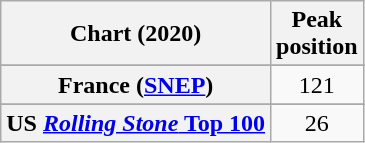<table class="wikitable sortable plainrowheaders" style="text-align:center">
<tr>
<th scope="col">Chart (2020)</th>
<th scope="col">Peak<br>position</th>
</tr>
<tr>
</tr>
<tr>
<th scope="row">France (<a href='#'>SNEP</a>)</th>
<td>121</td>
</tr>
<tr>
</tr>
<tr>
</tr>
<tr>
</tr>
<tr>
</tr>
<tr>
<th scope="row">US <a href='#'><em>Rolling Stone</em> Top 100</a></th>
<td>26</td>
</tr>
</table>
